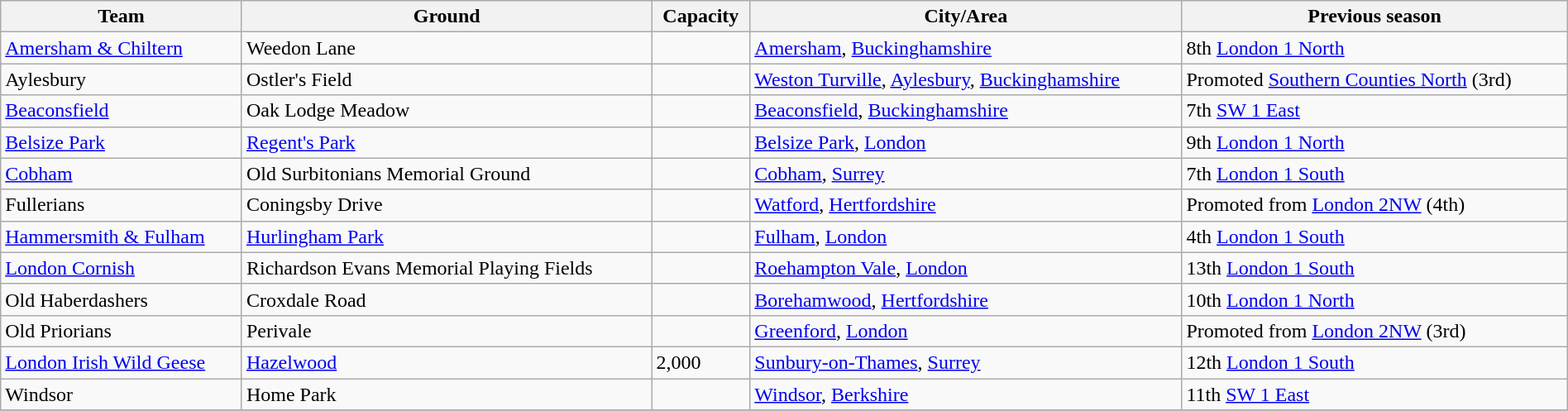<table class="wikitable sortable" width=100%>
<tr>
<th>Team</th>
<th>Ground</th>
<th>Capacity</th>
<th>City/Area</th>
<th>Previous season</th>
</tr>
<tr>
<td><a href='#'>Amersham & Chiltern</a></td>
<td>Weedon Lane</td>
<td></td>
<td><a href='#'>Amersham</a>, <a href='#'>Buckinghamshire</a></td>
<td>8th <a href='#'>London 1 North</a></td>
</tr>
<tr>
<td>Aylesbury</td>
<td>Ostler's Field</td>
<td></td>
<td><a href='#'>Weston Turville</a>, <a href='#'>Aylesbury</a>, <a href='#'>Buckinghamshire</a></td>
<td>Promoted <a href='#'>Southern Counties North</a> (3rd)</td>
</tr>
<tr>
<td><a href='#'>Beaconsfield</a></td>
<td>Oak Lodge Meadow</td>
<td></td>
<td><a href='#'>Beaconsfield</a>, <a href='#'>Buckinghamshire</a></td>
<td>7th <a href='#'>SW 1 East</a></td>
</tr>
<tr>
<td><a href='#'>Belsize Park</a></td>
<td><a href='#'>Regent's Park</a></td>
<td></td>
<td><a href='#'>Belsize Park</a>, <a href='#'>London</a></td>
<td>9th <a href='#'>London 1 North</a></td>
</tr>
<tr>
<td><a href='#'>Cobham</a></td>
<td>Old Surbitonians Memorial Ground</td>
<td></td>
<td><a href='#'>Cobham</a>, <a href='#'>Surrey</a></td>
<td>7th <a href='#'>London 1 South</a></td>
</tr>
<tr>
<td>Fullerians</td>
<td>Coningsby Drive</td>
<td></td>
<td><a href='#'>Watford</a>, <a href='#'>Hertfordshire</a></td>
<td>Promoted from <a href='#'>London 2NW</a> (4th)</td>
</tr>
<tr>
<td><a href='#'>Hammersmith & Fulham</a></td>
<td><a href='#'>Hurlingham Park</a></td>
<td></td>
<td><a href='#'>Fulham</a>, <a href='#'>London</a></td>
<td>4th <a href='#'>London 1 South</a></td>
</tr>
<tr>
<td><a href='#'>London Cornish</a></td>
<td>Richardson Evans Memorial Playing Fields</td>
<td></td>
<td><a href='#'>Roehampton Vale</a>, <a href='#'>London</a></td>
<td>13th <a href='#'>London 1 South</a></td>
</tr>
<tr>
<td>Old Haberdashers</td>
<td>Croxdale Road</td>
<td></td>
<td><a href='#'>Borehamwood</a>, <a href='#'>Hertfordshire</a></td>
<td>10th <a href='#'>London 1 North</a></td>
</tr>
<tr>
<td>Old Priorians</td>
<td>Perivale</td>
<td></td>
<td><a href='#'>Greenford</a>, <a href='#'>London</a></td>
<td>Promoted from <a href='#'>London 2NW</a> (3rd)</td>
</tr>
<tr>
<td><a href='#'>London Irish Wild Geese</a></td>
<td><a href='#'>Hazelwood</a></td>
<td>2,000</td>
<td><a href='#'>Sunbury-on-Thames</a>, <a href='#'>Surrey</a></td>
<td>12th <a href='#'>London 1 South</a></td>
</tr>
<tr>
<td>Windsor</td>
<td>Home Park</td>
<td></td>
<td><a href='#'>Windsor</a>, <a href='#'>Berkshire</a></td>
<td>11th <a href='#'>SW 1 East</a></td>
</tr>
<tr>
</tr>
</table>
